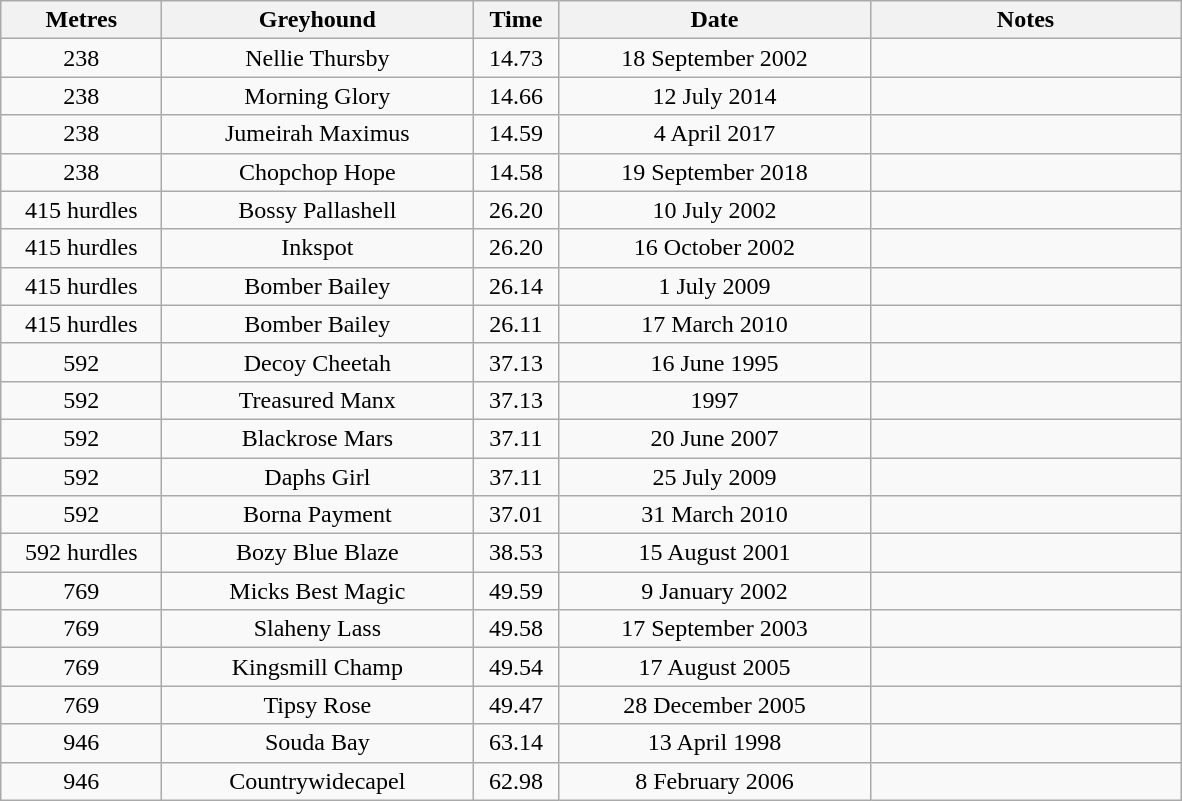<table class="wikitable" style="font-size: 100%">
<tr>
<th width=100>Metres</th>
<th width=200>Greyhound</th>
<th width=50>Time</th>
<th width=200>Date</th>
<th width=200>Notes</th>
</tr>
<tr align=center>
<td>238</td>
<td>Nellie Thursby</td>
<td>14.73</td>
<td>18 September 2002</td>
<td></td>
</tr>
<tr align=center>
<td>238</td>
<td>Morning Glory</td>
<td>14.66</td>
<td>12 July 2014</td>
<td></td>
</tr>
<tr align=center>
<td>238</td>
<td>Jumeirah Maximus </td>
<td>14.59</td>
<td>4 April 2017</td>
<td></td>
</tr>
<tr align=center>
<td>238</td>
<td>Chopchop Hope </td>
<td>14.58</td>
<td>19 September 2018</td>
<td></td>
</tr>
<tr align=center>
<td>415 hurdles</td>
<td>Bossy Pallashell</td>
<td>26.20</td>
<td>10 July 2002</td>
<td></td>
</tr>
<tr align=center>
<td>415 hurdles</td>
<td>Inkspot</td>
<td>26.20</td>
<td>16 October 2002</td>
<td></td>
</tr>
<tr align=center>
<td>415 hurdles</td>
<td>Bomber Bailey</td>
<td>26.14</td>
<td>1 July 2009</td>
<td></td>
</tr>
<tr align=center>
<td>415 hurdles</td>
<td>Bomber Bailey </td>
<td>26.11</td>
<td>17 March 2010</td>
<td></td>
</tr>
<tr align=center>
<td>592</td>
<td>Decoy Cheetah</td>
<td>37.13</td>
<td>16 June 1995</td>
<td></td>
</tr>
<tr align=center>
<td>592</td>
<td>Treasured Manx</td>
<td>37.13</td>
<td>1997</td>
<td></td>
</tr>
<tr align=center>
<td>592</td>
<td>Blackrose Mars</td>
<td>37.11</td>
<td>20 June 2007</td>
<td></td>
</tr>
<tr align=center>
<td>592</td>
<td>Daphs Girl</td>
<td>37.11</td>
<td>25 July 2009</td>
<td></td>
</tr>
<tr align=center>
<td>592</td>
<td>Borna Payment</td>
<td>37.01</td>
<td>31 March 2010</td>
<td></td>
</tr>
<tr align=center>
<td>592 hurdles</td>
<td>Bozy Blue Blaze</td>
<td>38.53</td>
<td>15 August 2001</td>
<td></td>
</tr>
<tr align=center>
<td>769</td>
<td>Micks Best Magic</td>
<td>49.59</td>
<td>9 January 2002</td>
<td></td>
</tr>
<tr align=center>
<td>769</td>
<td>Slaheny Lass</td>
<td>49.58</td>
<td>17 September 2003</td>
<td></td>
</tr>
<tr align=center>
<td>769</td>
<td>Kingsmill Champ</td>
<td>49.54</td>
<td>17 August 2005</td>
<td></td>
</tr>
<tr align=center>
<td>769</td>
<td>Tipsy Rose</td>
<td>49.47</td>
<td>28 December 2005</td>
<td></td>
</tr>
<tr align=center>
<td>946</td>
<td>Souda Bay</td>
<td>63.14</td>
<td>13 April 1998</td>
<td></td>
</tr>
<tr align=center>
<td>946</td>
<td>Countrywidecapel</td>
<td>62.98</td>
<td>8 February 2006</td>
<td></td>
</tr>
</table>
